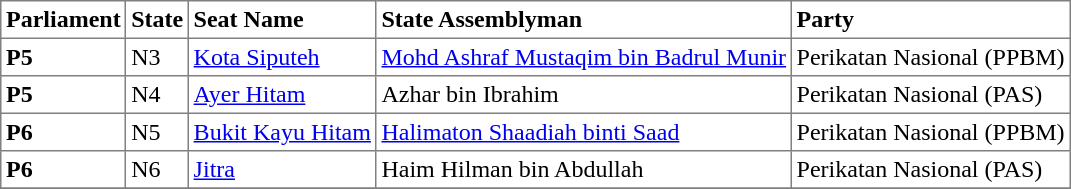<table class="toccolours sortable" border="1" cellpadding="3" style="border-collapse:collapse; text-align: left;">
<tr>
<th align="center">Parliament</th>
<th>State</th>
<th>Seat Name</th>
<th>State Assemblyman</th>
<th>Party</th>
</tr>
<tr>
<th align="left">P5</th>
<td>N3</td>
<td><a href='#'>Kota Siputeh</a></td>
<td><a href='#'>Mohd Ashraf Mustaqim bin Badrul Munir</a></td>
<td>Perikatan Nasional (PPBM)</td>
</tr>
<tr>
<th align="left">P5</th>
<td>N4</td>
<td><a href='#'>Ayer Hitam</a></td>
<td>Azhar bin Ibrahim</td>
<td>Perikatan Nasional (PAS)</td>
</tr>
<tr>
<th align="left">P6</th>
<td>N5</td>
<td><a href='#'>Bukit Kayu Hitam</a></td>
<td><a href='#'>Halimaton Shaadiah binti Saad</a></td>
<td>Perikatan Nasional (PPBM)</td>
</tr>
<tr>
<th align="left">P6</th>
<td>N6</td>
<td><a href='#'>Jitra</a></td>
<td>Haim Hilman bin Abdullah</td>
<td>Perikatan Nasional (PAS)</td>
</tr>
<tr>
</tr>
</table>
